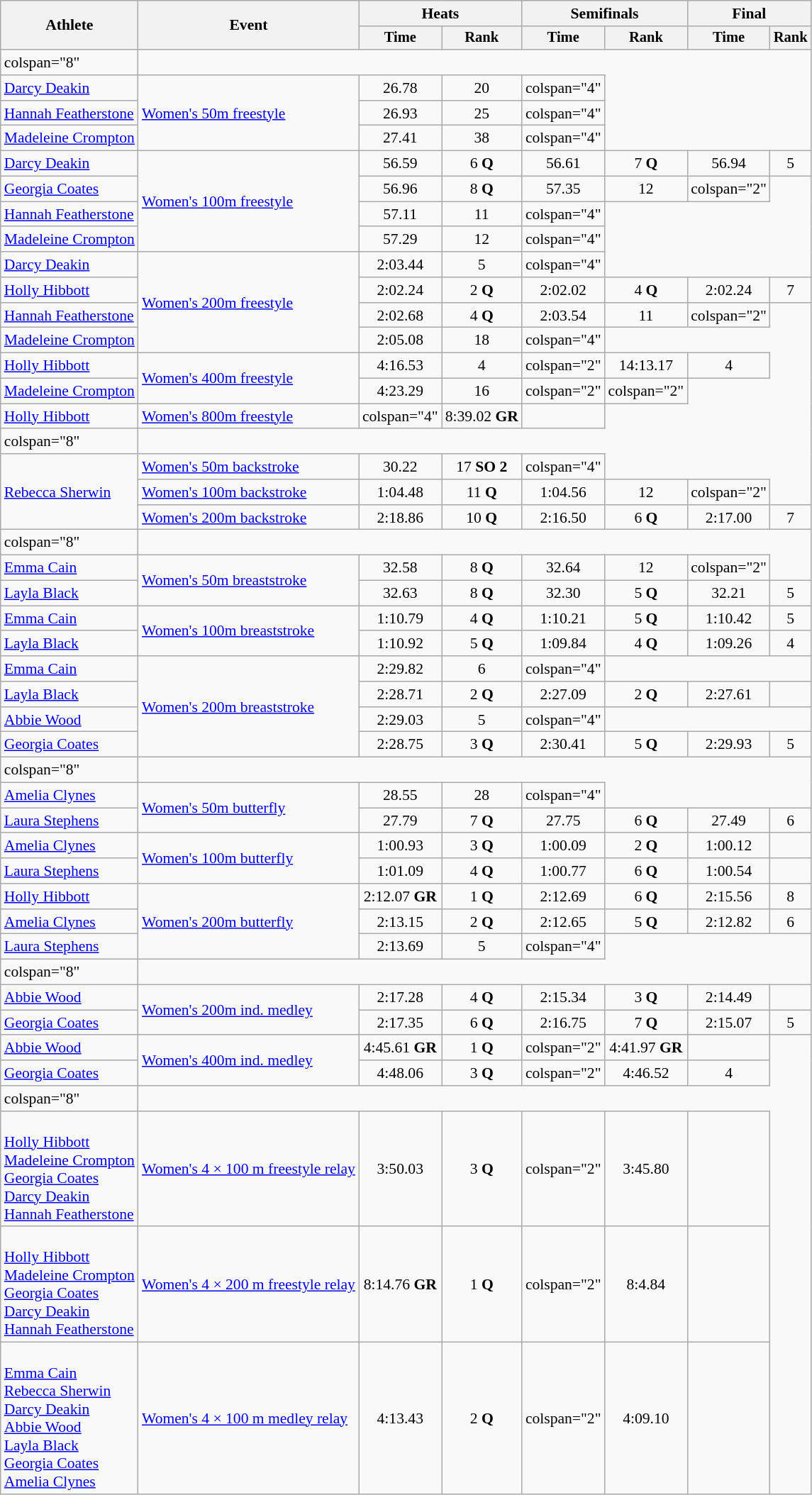<table class="wikitable" style="font-size:90%">
<tr>
<th rowspan=2>Athlete</th>
<th rowspan=2>Event</th>
<th colspan=2>Heats</th>
<th colspan=2>Semifinals</th>
<th colspan=2>Final</th>
</tr>
<tr style="font-size:95%">
<th>Time</th>
<th>Rank</th>
<th>Time</th>
<th>Rank</th>
<th>Time</th>
<th>Rank</th>
</tr>
<tr align="left">
<td>colspan="8" </td>
</tr>
<tr align=center>
<td align=left><a href='#'>Darcy Deakin</a></td>
<td rowspan="3" align=left><a href='#'>Women's 50m freestyle</a></td>
<td>26.78</td>
<td>20</td>
<td>colspan="4" </td>
</tr>
<tr align=center>
<td align=left><a href='#'>Hannah Featherstone</a></td>
<td>26.93</td>
<td>25</td>
<td>colspan="4" </td>
</tr>
<tr align=center>
<td align=left><a href='#'>Madeleine Crompton</a></td>
<td>27.41</td>
<td>38</td>
<td>colspan="4" </td>
</tr>
<tr align=center>
<td align=left><a href='#'>Darcy Deakin</a></td>
<td rowspan="4" align=left><a href='#'>Women's 100m freestyle</a></td>
<td>56.59</td>
<td>6 <strong>Q</strong></td>
<td>56.61</td>
<td>7 <strong>Q</strong></td>
<td>56.94</td>
<td>5</td>
</tr>
<tr align=center>
<td align=left><a href='#'>Georgia Coates</a></td>
<td>56.96</td>
<td>8 <strong>Q</strong></td>
<td>57.35</td>
<td>12</td>
<td>colspan="2" </td>
</tr>
<tr align=center>
<td align=left><a href='#'>Hannah Featherstone</a></td>
<td>57.11</td>
<td>11</td>
<td>colspan="4" </td>
</tr>
<tr align=center>
<td align=left><a href='#'>Madeleine Crompton</a></td>
<td>57.29</td>
<td>12</td>
<td>colspan="4" </td>
</tr>
<tr align=center>
<td align=left><a href='#'>Darcy Deakin</a></td>
<td rowspan="4" align=left><a href='#'>Women's 200m freestyle</a></td>
<td>2:03.44</td>
<td>5</td>
<td>colspan="4" </td>
</tr>
<tr align=center>
<td align=left><a href='#'>Holly Hibbott</a></td>
<td>2:02.24</td>
<td>2 <strong>Q</strong></td>
<td>2:02.02</td>
<td>4 <strong>Q</strong></td>
<td>2:02.24</td>
<td>7</td>
</tr>
<tr align=center>
<td align=left><a href='#'>Hannah Featherstone</a></td>
<td>2:02.68</td>
<td>4 <strong>Q</strong></td>
<td>2:03.54</td>
<td>11</td>
<td>colspan="2" </td>
</tr>
<tr align=center>
<td align=left><a href='#'>Madeleine Crompton</a></td>
<td>2:05.08</td>
<td>18</td>
<td>colspan="4" </td>
</tr>
<tr align=center>
<td align=left><a href='#'>Holly Hibbott</a></td>
<td rowspan="2" align=left><a href='#'>Women's 400m freestyle</a></td>
<td>4:16.53</td>
<td>4</td>
<td>colspan="2" </td>
<td>14:13.17</td>
<td>4</td>
</tr>
<tr align=center>
<td align=left><a href='#'>Madeleine Crompton</a></td>
<td>4:23.29</td>
<td>16</td>
<td>colspan="2" </td>
<td>colspan="2" </td>
</tr>
<tr align=center>
<td align=left><a href='#'>Holly Hibbott</a></td>
<td align=left><a href='#'>Women's 800m freestyle</a></td>
<td>colspan="4" </td>
<td>8:39.02 <strong>GR</strong></td>
<td></td>
</tr>
<tr align="left">
<td>colspan="8" </td>
</tr>
<tr align=center>
<td rowspan="3" align=left><a href='#'>Rebecca Sherwin</a></td>
<td align=left><a href='#'>Women's 50m backstroke</a></td>
<td>30.22</td>
<td>17 <strong>SO 2</strong></td>
<td>colspan="4" </td>
</tr>
<tr align="center">
<td align=left><a href='#'>Women's 100m backstroke</a></td>
<td>1:04.48</td>
<td>11 <strong>Q</strong></td>
<td>1:04.56</td>
<td>12</td>
<td>colspan="2" </td>
</tr>
<tr align=center>
<td align=left><a href='#'>Women's 200m backstroke</a></td>
<td>2:18.86</td>
<td>10 <strong>Q</strong></td>
<td>2:16.50</td>
<td>6 <strong>Q</strong></td>
<td>2:17.00</td>
<td>7</td>
</tr>
<tr align="left">
<td>colspan="8" </td>
</tr>
<tr align=center>
<td align=left><a href='#'>Emma Cain</a></td>
<td rowspan="2" align=left><a href='#'>Women's 50m breaststroke</a></td>
<td>32.58</td>
<td>8 <strong>Q</strong></td>
<td>32.64</td>
<td>12</td>
<td>colspan="2" </td>
</tr>
<tr align=center>
<td align=left><a href='#'>Layla Black</a></td>
<td>32.63</td>
<td>8 <strong>Q</strong></td>
<td>32.30</td>
<td>5 <strong>Q</strong></td>
<td>32.21</td>
<td>5</td>
</tr>
<tr align=center>
<td align=left><a href='#'>Emma Cain</a></td>
<td rowspan="2" align=left><a href='#'>Women's 100m breaststroke</a></td>
<td>1:10.79</td>
<td>4 <strong>Q</strong></td>
<td>1:10.21</td>
<td>5 <strong>Q</strong></td>
<td>1:10.42</td>
<td>5</td>
</tr>
<tr align=center>
<td align=left><a href='#'>Layla Black</a></td>
<td>1:10.92</td>
<td>5 <strong>Q</strong></td>
<td>1:09.84</td>
<td>4 <strong>Q</strong></td>
<td>1:09.26</td>
<td>4</td>
</tr>
<tr align=center>
<td align=left><a href='#'>Emma Cain</a></td>
<td rowspan="4" align=left><a href='#'>Women's 200m breaststroke</a></td>
<td>2:29.82</td>
<td>6</td>
<td>colspan="4" </td>
</tr>
<tr align=center>
<td align=left><a href='#'>Layla Black</a></td>
<td>2:28.71</td>
<td>2 <strong>Q</strong></td>
<td>2:27.09</td>
<td>2 <strong>Q</strong></td>
<td>2:27.61</td>
<td></td>
</tr>
<tr align=center>
<td align=left><a href='#'>Abbie Wood</a></td>
<td>2:29.03</td>
<td>5</td>
<td>colspan="4" </td>
</tr>
<tr align=center>
<td align=left><a href='#'>Georgia Coates</a></td>
<td>2:28.75</td>
<td>3 <strong>Q</strong></td>
<td>2:30.41</td>
<td>5 <strong>Q</strong></td>
<td>2:29.93</td>
<td>5</td>
</tr>
<tr align="left">
<td>colspan="8" </td>
</tr>
<tr align=center>
<td align=left><a href='#'>Amelia Clynes</a></td>
<td rowspan="2" align=left><a href='#'>Women's 50m butterfly</a></td>
<td>28.55</td>
<td>28</td>
<td>colspan="4" </td>
</tr>
<tr align=center>
<td align=left><a href='#'>Laura Stephens</a></td>
<td>27.79</td>
<td>7 <strong>Q</strong></td>
<td>27.75</td>
<td>6 <strong>Q</strong></td>
<td>27.49</td>
<td>6</td>
</tr>
<tr align=center>
<td align=left><a href='#'>Amelia Clynes</a></td>
<td rowspan="2" align=left><a href='#'>Women's 100m butterfly</a></td>
<td>1:00.93</td>
<td>3 <strong>Q</strong></td>
<td>1:00.09</td>
<td>2 <strong>Q</strong></td>
<td>1:00.12</td>
<td></td>
</tr>
<tr align=center>
<td align=left><a href='#'>Laura Stephens</a></td>
<td>1:01.09</td>
<td>4 <strong>Q</strong></td>
<td>1:00.77</td>
<td>6 <strong>Q</strong></td>
<td>1:00.54</td>
<td></td>
</tr>
<tr align=center>
<td align=left><a href='#'>Holly Hibbott</a></td>
<td rowspan="3" align=left><a href='#'>Women's 200m butterfly</a></td>
<td>2:12.07 <strong>GR</strong></td>
<td>1 <strong>Q</strong></td>
<td>2:12.69</td>
<td>6 <strong>Q</strong></td>
<td>2:15.56</td>
<td>8</td>
</tr>
<tr align=center>
<td align=left><a href='#'>Amelia Clynes</a></td>
<td>2:13.15</td>
<td>2 <strong>Q</strong></td>
<td>2:12.65</td>
<td>5 <strong>Q</strong></td>
<td>2:12.82</td>
<td>6</td>
</tr>
<tr align=center>
<td align=left><a href='#'>Laura Stephens</a></td>
<td>2:13.69</td>
<td>5</td>
<td>colspan="4" </td>
</tr>
<tr align="left">
<td>colspan="8" </td>
</tr>
<tr align=center>
<td align=left><a href='#'>Abbie Wood</a></td>
<td rowspan="2" align=left><a href='#'>Women's 200m ind. medley</a></td>
<td>2:17.28</td>
<td>4 <strong>Q</strong></td>
<td>2:15.34</td>
<td>3 <strong>Q</strong></td>
<td>2:14.49</td>
<td></td>
</tr>
<tr align=center>
<td align=left><a href='#'>Georgia Coates</a></td>
<td>2:17.35</td>
<td>6 <strong>Q</strong></td>
<td>2:16.75</td>
<td>7 <strong>Q</strong></td>
<td>2:15.07</td>
<td>5</td>
</tr>
<tr align=center>
<td align=left><a href='#'>Abbie Wood</a></td>
<td rowspan="2" align=left><a href='#'>Women's 400m ind. medley</a></td>
<td>4:45.61 <strong>GR</strong></td>
<td>1 <strong>Q</strong></td>
<td>colspan="2" </td>
<td>4:41.97 <strong>GR</strong></td>
<td></td>
</tr>
<tr align=center>
<td align=left><a href='#'>Georgia Coates</a></td>
<td>4:48.06</td>
<td>3 <strong>Q</strong></td>
<td>colspan="2" </td>
<td>4:46.52</td>
<td>4</td>
</tr>
<tr align="left">
<td>colspan="8" </td>
</tr>
<tr align=center>
<td align=left> <br> <a href='#'>Holly Hibbott</a><br><a href='#'>Madeleine Crompton</a><br><a href='#'>Georgia Coates</a><br><a href='#'>Darcy Deakin</a><br><a href='#'>Hannah Featherstone</a></td>
<td align=left><a href='#'>Women's 4 × 100 m freestyle relay</a></td>
<td>3:50.03</td>
<td>3 <strong>Q</strong></td>
<td>colspan="2" </td>
<td>3:45.80</td>
<td></td>
</tr>
<tr align=center>
<td align=left> <br> <a href='#'>Holly Hibbott</a><br><a href='#'>Madeleine Crompton</a><br><a href='#'>Georgia Coates</a><br><a href='#'>Darcy Deakin</a><br><a href='#'>Hannah Featherstone</a></td>
<td align=left><a href='#'>Women's 4 × 200 m freestyle relay</a></td>
<td>8:14.76 <strong>GR</strong></td>
<td>1 <strong>Q</strong></td>
<td>colspan="2" </td>
<td>8:4.84</td>
<td></td>
</tr>
<tr align=center>
<td align=left> <br> <a href='#'>Emma Cain</a><br><a href='#'>Rebecca Sherwin</a><br><a href='#'>Darcy Deakin</a><br><a href='#'>Abbie Wood</a><br><a href='#'>Layla Black</a><br><a href='#'>Georgia Coates</a><br><a href='#'>Amelia Clynes</a></td>
<td align=left><a href='#'>Women's 4 × 100 m medley relay</a></td>
<td>4:13.43</td>
<td>2 <strong>Q</strong></td>
<td>colspan="2" </td>
<td>4:09.10</td>
<td></td>
</tr>
</table>
